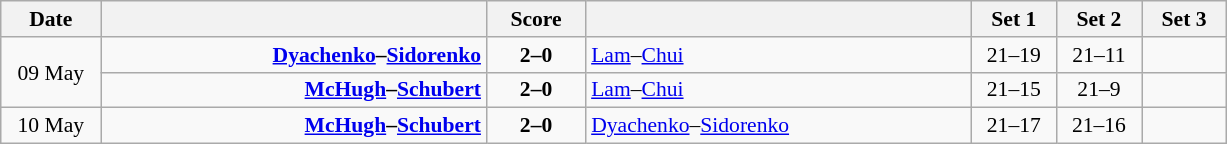<table class="wikitable" style="text-align: center; font-size:90% ">
<tr>
<th width="60">Date</th>
<th align="right" width="250"></th>
<th width="60">Score</th>
<th align="left" width="250"></th>
<th width="50">Set 1</th>
<th width="50">Set 2</th>
<th width="50">Set 3</th>
</tr>
<tr>
<td rowspan=2>09 May</td>
<td align=right><strong><a href='#'>Dyachenko</a>–<a href='#'>Sidorenko</a> </strong></td>
<td align=center><strong>2–0</strong></td>
<td align=left> <a href='#'>Lam</a>–<a href='#'>Chui</a></td>
<td>21–19</td>
<td>21–11</td>
<td></td>
</tr>
<tr>
<td align=right><strong><a href='#'>McHugh</a>–<a href='#'>Schubert</a> </strong></td>
<td align=center><strong>2–0</strong></td>
<td align=left> <a href='#'>Lam</a>–<a href='#'>Chui</a></td>
<td>21–15</td>
<td>21–9</td>
<td></td>
</tr>
<tr>
<td>10 May</td>
<td align=right><strong><a href='#'>McHugh</a>–<a href='#'>Schubert</a> </strong></td>
<td align=center><strong>2–0</strong></td>
<td align=left> <a href='#'>Dyachenko</a>–<a href='#'>Sidorenko</a></td>
<td>21–17</td>
<td>21–16</td>
<td></td>
</tr>
</table>
